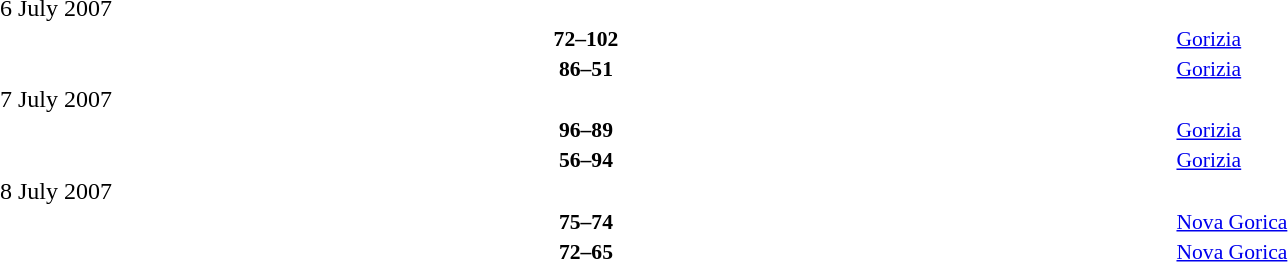<table style="width:100%;" cellspacing="1">
<tr>
<th width=25%></th>
<th width=3%></th>
<th width=6%></th>
<th width=3%></th>
<th width=25%></th>
</tr>
<tr>
<td>6 July 2007</td>
</tr>
<tr style=font-size:90%>
<td align=right><strong></strong></td>
<td></td>
<td align=center><strong>72–102</strong></td>
<td></td>
<td><strong></strong></td>
<td><a href='#'>Gorizia</a></td>
</tr>
<tr style=font-size:90%>
<td align=right><strong></strong></td>
<td></td>
<td align=center><strong>86–51</strong></td>
<td></td>
<td><strong></strong></td>
<td><a href='#'>Gorizia</a></td>
</tr>
<tr>
<td>7 July 2007</td>
</tr>
<tr style=font-size:90%>
<td align=right><strong></strong></td>
<td></td>
<td align=center><strong>96–89</strong></td>
<td></td>
<td><strong></strong></td>
<td><a href='#'>Gorizia</a></td>
</tr>
<tr style=font-size:90%>
<td align=right><strong></strong></td>
<td></td>
<td align=center><strong>56–94</strong></td>
<td></td>
<td><strong></strong></td>
<td><a href='#'>Gorizia</a></td>
</tr>
<tr>
<td>8 July 2007</td>
</tr>
<tr style=font-size:90%>
<td align=right><strong></strong></td>
<td></td>
<td align=center><strong>75–74</strong></td>
<td></td>
<td><strong></strong></td>
<td><a href='#'>Nova Gorica</a></td>
</tr>
<tr style=font-size:90%>
<td align=right><strong></strong></td>
<td></td>
<td align=center><strong>72–65</strong></td>
<td></td>
<td><strong></strong></td>
<td><a href='#'>Nova Gorica</a></td>
</tr>
</table>
